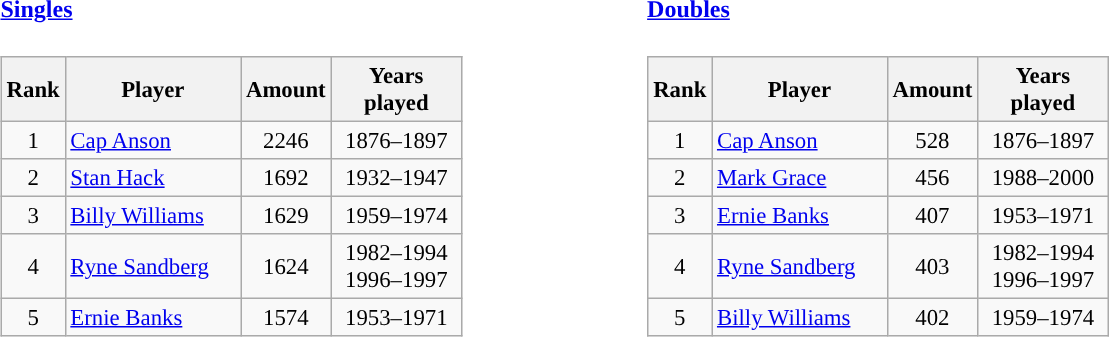<table>
<tr>
<td valign="top"><br><h4><a href='#'>Singles</a></h4><table class="wikitable" style="font-size: 95%; text-align:left;">
<tr>
<th width="30">Rank</th>
<th width="110">Player</th>
<th width="40">Amount</th>
<th width="80">Years played</th>
</tr>
<tr>
<td align="center">1</td>
<td><a href='#'>Cap Anson</a></td>
<td align="center">2246</td>
<td align="center">1876–1897</td>
</tr>
<tr>
<td align="center">2</td>
<td><a href='#'>Stan Hack</a></td>
<td align="center">1692</td>
<td align="center">1932–1947</td>
</tr>
<tr>
<td align="center">3</td>
<td><a href='#'>Billy Williams</a></td>
<td align="center">1629</td>
<td align="center">1959–1974</td>
</tr>
<tr>
<td align="center">4</td>
<td><a href='#'>Ryne Sandberg</a></td>
<td align="center">1624</td>
<td align="center">1982–1994<br>1996–1997</td>
</tr>
<tr>
<td align="center">5</td>
<td><a href='#'>Ernie Banks</a></td>
<td align="center">1574</td>
<td align="center">1953–1971</td>
</tr>
</table>
</td>
<td width="100"> </td>
<td valign="top"><br><h4><a href='#'>Doubles</a></h4><table class="wikitable" style="font-size: 95%; text-align:left;">
<tr>
<th width="30">Rank</th>
<th width="110">Player</th>
<th width="40">Amount</th>
<th width="80">Years played</th>
</tr>
<tr>
<td align="center">1</td>
<td><a href='#'>Cap Anson</a></td>
<td align="center">528</td>
<td align="center">1876–1897</td>
</tr>
<tr>
<td align="center">2</td>
<td><a href='#'>Mark Grace</a></td>
<td align="center">456</td>
<td align="center">1988–2000</td>
</tr>
<tr>
<td align="center">3</td>
<td><a href='#'>Ernie Banks</a></td>
<td align="center">407</td>
<td align="center">1953–1971</td>
</tr>
<tr>
<td align="center">4</td>
<td><a href='#'>Ryne Sandberg</a></td>
<td align="center">403</td>
<td align="center">1982–1994<br>1996–1997</td>
</tr>
<tr>
<td align="center">5</td>
<td><a href='#'>Billy Williams</a></td>
<td align="center">402</td>
<td align="center">1959–1974</td>
</tr>
</table>
</td>
</tr>
</table>
